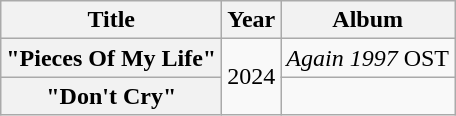<table class="wikitable plainrowheaders" style="text-align:center">
<tr>
<th scope="col">Title</th>
<th scope="col">Year</th>
<th>Album</th>
</tr>
<tr>
<th scope="row">"Pieces Of My Life"<br></th>
<td rowspan="2">2024</td>
<td><em>Again 1997</em> OST</td>
</tr>
<tr>
<th scope="row">"Don't Cry"</th>
<td></td>
</tr>
</table>
